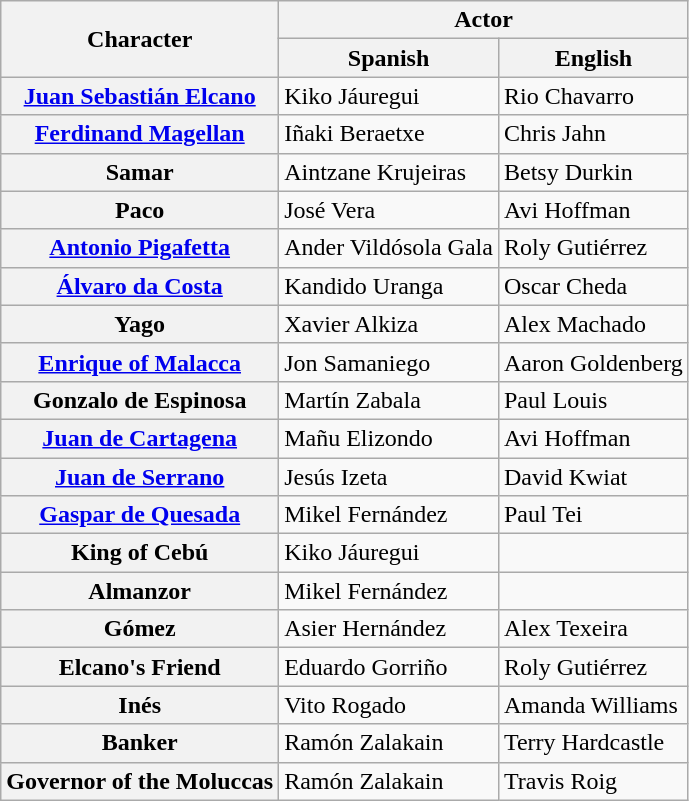<table class="wikitable mw-collapsible">
<tr>
<th rowspan="2">Character</th>
<th colspan="2">Actor</th>
</tr>
<tr>
<th>Spanish</th>
<th>English</th>
</tr>
<tr>
<th><a href='#'>Juan Sebastián Elcano</a></th>
<td>Kiko Jáuregui</td>
<td>Rio Chavarro</td>
</tr>
<tr>
<th><a href='#'>Ferdinand Magellan</a></th>
<td>Iñaki Beraetxe</td>
<td>Chris Jahn</td>
</tr>
<tr>
<th>Samar</th>
<td>Aintzane Krujeiras</td>
<td>Betsy Durkin</td>
</tr>
<tr>
<th>Paco</th>
<td>José Vera</td>
<td>Avi Hoffman</td>
</tr>
<tr>
<th><a href='#'>Antonio Pigafetta</a></th>
<td>Ander Vildósola Gala</td>
<td>Roly Gutiérrez</td>
</tr>
<tr>
<th><a href='#'>Álvaro da Costa</a></th>
<td>Kandido Uranga</td>
<td>Oscar Cheda</td>
</tr>
<tr>
<th>Yago</th>
<td>Xavier Alkiza</td>
<td>Alex Machado</td>
</tr>
<tr>
<th><a href='#'>Enrique of Malacca</a></th>
<td>Jon Samaniego</td>
<td>Aaron Goldenberg</td>
</tr>
<tr>
<th>Gonzalo de Espinosa</th>
<td>Martín Zabala</td>
<td>Paul Louis</td>
</tr>
<tr>
<th><a href='#'>Juan de Cartagena</a></th>
<td>Mañu Elizondo</td>
<td>Avi Hoffman</td>
</tr>
<tr>
<th><a href='#'>Juan de Serrano</a></th>
<td>Jesús Izeta</td>
<td>David Kwiat</td>
</tr>
<tr>
<th><a href='#'>Gaspar de Quesada</a></th>
<td>Mikel Fernández</td>
<td>Paul Tei</td>
</tr>
<tr>
<th>King of Cebú</th>
<td>Kiko Jáuregui</td>
<td></td>
</tr>
<tr>
<th>Almanzor</th>
<td>Mikel Fernández</td>
<td></td>
</tr>
<tr>
<th>Gómez</th>
<td>Asier Hernández</td>
<td>Alex Texeira</td>
</tr>
<tr>
<th>Elcano's Friend</th>
<td>Eduardo Gorriño</td>
<td>Roly Gutiérrez</td>
</tr>
<tr>
<th>Inés</th>
<td>Vito Rogado</td>
<td>Amanda Williams</td>
</tr>
<tr>
<th>Banker</th>
<td>Ramón Zalakain</td>
<td>Terry Hardcastle</td>
</tr>
<tr>
<th>Governor of the Moluccas</th>
<td>Ramón Zalakain</td>
<td>Travis Roig</td>
</tr>
</table>
